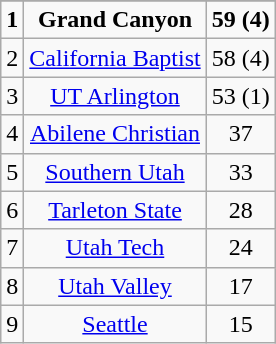<table class="wikitable">
<tr align=center>
</tr>
<tr align="center">
<td><strong>1</strong></td>
<td><strong>Grand Canyon</strong></td>
<td><strong>59 (4)</strong></td>
</tr>
<tr align="center">
<td>2</td>
<td><a href='#'>California Baptist</a></td>
<td>58 (4)</td>
</tr>
<tr align="center">
<td>3</td>
<td><a href='#'>UT Arlington</a></td>
<td>53 (1)</td>
</tr>
<tr align="center">
<td>4</td>
<td><a href='#'>Abilene Christian</a></td>
<td>37</td>
</tr>
<tr align="center">
<td>5</td>
<td><a href='#'>Southern Utah</a></td>
<td>33</td>
</tr>
<tr align="center">
<td>6</td>
<td><a href='#'>Tarleton State</a></td>
<td>28</td>
</tr>
<tr align="center">
<td>7</td>
<td><a href='#'>Utah Tech</a></td>
<td>24</td>
</tr>
<tr align="center">
<td>8</td>
<td><a href='#'>Utah Valley</a></td>
<td>17</td>
</tr>
<tr align="center">
<td>9</td>
<td><a href='#'>Seattle</a></td>
<td>15</td>
</tr>
</table>
